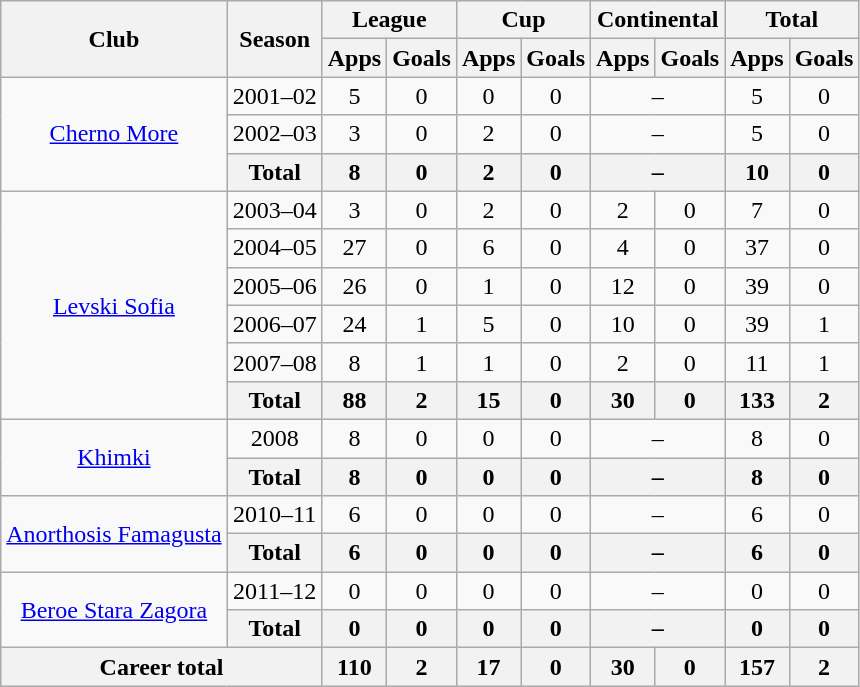<table class="wikitable" style="text-align: center;">
<tr>
<th rowspan=2>Club</th>
<th rowspan=2>Season</th>
<th colspan=2>League</th>
<th colspan=2>Cup</th>
<th colspan=2>Continental</th>
<th colspan=2>Total</th>
</tr>
<tr>
<th>Apps</th>
<th>Goals</th>
<th>Apps</th>
<th>Goals</th>
<th>Apps</th>
<th>Goals</th>
<th>Apps</th>
<th>Goals</th>
</tr>
<tr>
<td rowspan=3><a href='#'>Cherno More</a></td>
<td>2001–02</td>
<td>5</td>
<td>0</td>
<td>0</td>
<td>0</td>
<td colspan=2>–</td>
<td>5</td>
<td>0</td>
</tr>
<tr>
<td>2002–03</td>
<td>3</td>
<td>0</td>
<td>2</td>
<td>0</td>
<td colspan=2>–</td>
<td>5</td>
<td>0</td>
</tr>
<tr>
<th>Total</th>
<th>8</th>
<th>0</th>
<th>2</th>
<th>0</th>
<th colspan=2>–</th>
<th>10</th>
<th>0</th>
</tr>
<tr>
<td rowspan=6><a href='#'>Levski Sofia</a></td>
<td>2003–04</td>
<td>3</td>
<td>0</td>
<td>2</td>
<td>0</td>
<td>2</td>
<td>0</td>
<td>7</td>
<td>0</td>
</tr>
<tr>
<td>2004–05</td>
<td>27</td>
<td>0</td>
<td>6</td>
<td>0</td>
<td>4</td>
<td>0</td>
<td>37</td>
<td>0</td>
</tr>
<tr>
<td>2005–06</td>
<td>26</td>
<td>0</td>
<td>1</td>
<td>0</td>
<td>12</td>
<td>0</td>
<td>39</td>
<td>0</td>
</tr>
<tr>
<td>2006–07</td>
<td>24</td>
<td>1</td>
<td>5</td>
<td>0</td>
<td>10</td>
<td>0</td>
<td>39</td>
<td>1</td>
</tr>
<tr>
<td>2007–08</td>
<td>8</td>
<td>1</td>
<td>1</td>
<td>0</td>
<td>2</td>
<td>0</td>
<td>11</td>
<td>1</td>
</tr>
<tr>
<th>Total</th>
<th>88</th>
<th>2</th>
<th>15</th>
<th>0</th>
<th>30</th>
<th>0</th>
<th>133</th>
<th>2</th>
</tr>
<tr>
<td rowspan=2><a href='#'>Khimki</a></td>
<td>2008</td>
<td>8</td>
<td>0</td>
<td>0</td>
<td>0</td>
<td colspan=2>–</td>
<td>8</td>
<td>0</td>
</tr>
<tr>
<th>Total</th>
<th>8</th>
<th>0</th>
<th>0</th>
<th>0</th>
<th colspan=2>–</th>
<th>8</th>
<th>0</th>
</tr>
<tr>
<td rowspan=2><a href='#'>Anorthosis Famagusta</a></td>
<td>2010–11</td>
<td>6</td>
<td>0</td>
<td>0</td>
<td>0</td>
<td colspan=2>–</td>
<td>6</td>
<td>0</td>
</tr>
<tr>
<th>Total</th>
<th>6</th>
<th>0</th>
<th>0</th>
<th>0</th>
<th colspan=2>–</th>
<th>6</th>
<th>0</th>
</tr>
<tr>
<td rowspan=2><a href='#'>Beroe Stara Zagora</a></td>
<td>2011–12</td>
<td>0</td>
<td>0</td>
<td>0</td>
<td>0</td>
<td colspan=2>–</td>
<td>0</td>
<td>0</td>
</tr>
<tr>
<th>Total</th>
<th>0</th>
<th>0</th>
<th>0</th>
<th>0</th>
<th colspan=2>–</th>
<th>0</th>
<th>0</th>
</tr>
<tr>
<th colspan=2>Career total</th>
<th>110</th>
<th>2</th>
<th>17</th>
<th>0</th>
<th>30</th>
<th>0</th>
<th>157</th>
<th>2</th>
</tr>
</table>
